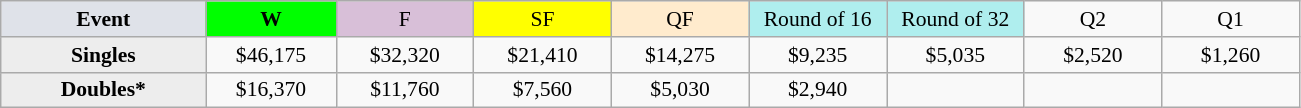<table class=wikitable style=font-size:90%;text-align:center>
<tr>
<td style="width:130px; background:#dfe2e9;"><strong>Event</strong></td>
<td style="width:80px; background:lime;"><strong>W</strong></td>
<td style="width:85px; background:thistle;">F</td>
<td style="width:85px; background:#ff0;">SF</td>
<td style="width:85px; background:#ffebcd;">QF</td>
<td style="width:85px; background:#afeeee;">Round of 16</td>
<td style="width:85px; background:#afeeee;">Round of 32</td>
<td width=85>Q2</td>
<td width=85>Q1</td>
</tr>
<tr>
<td style="background:#ededed;"><strong>Singles</strong></td>
<td>$46,175</td>
<td>$32,320</td>
<td>$21,410</td>
<td>$14,275</td>
<td>$9,235</td>
<td>$5,035</td>
<td>$2,520</td>
<td>$1,260</td>
</tr>
<tr>
<td style="background:#ededed;"><strong>Doubles*</strong></td>
<td>$16,370</td>
<td>$11,760</td>
<td>$7,560</td>
<td>$5,030</td>
<td>$2,940</td>
<td></td>
<td></td>
<td></td>
</tr>
</table>
